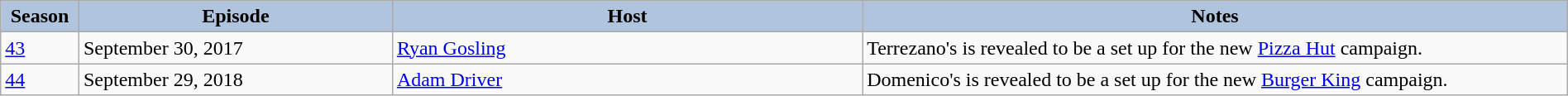<table class="wikitable" style="width:100%;">
<tr>
<th style="background:#B0C4DE;" width="5%">Season</th>
<th style="background:#B0C4DE;" width="20%">Episode</th>
<th style="background:#B0C4DE;" width="30%">Host</th>
<th style="background:#B0C4DE;" width="45%">Notes</th>
</tr>
<tr>
<td><a href='#'>43</a></td>
<td>September 30, 2017</td>
<td><a href='#'>Ryan Gosling</a></td>
<td>Terrezano's is revealed to be a set up for the new <a href='#'>Pizza Hut</a> campaign.</td>
</tr>
<tr>
<td><a href='#'>44</a></td>
<td>September 29, 2018</td>
<td><a href='#'>Adam Driver</a></td>
<td>Domenico's is revealed to be a set up for the new <a href='#'>Burger King</a> campaign.</td>
</tr>
</table>
